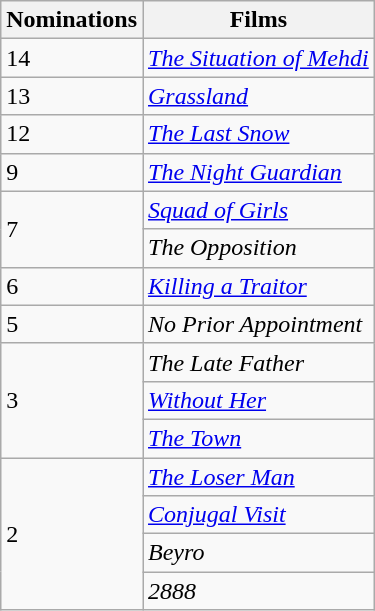<table class="wikitable">
<tr>
<th>Nominations</th>
<th>Films</th>
</tr>
<tr>
<td>14</td>
<td><em><a href='#'>The Situation of Mehdi</a></em></td>
</tr>
<tr>
<td>13</td>
<td><em><a href='#'>Grassland</a></em></td>
</tr>
<tr>
<td>12</td>
<td><em><a href='#'>The Last Snow</a></em></td>
</tr>
<tr>
<td>9</td>
<td><em><a href='#'>The Night Guardian</a></em></td>
</tr>
<tr>
<td rowspan="2">7</td>
<td><em><a href='#'>Squad of Girls</a></em></td>
</tr>
<tr>
<td><em>The Opposition</em></td>
</tr>
<tr>
<td>6</td>
<td><em><a href='#'>Killing a Traitor</a></em></td>
</tr>
<tr>
<td>5</td>
<td><em>No Prior Appointment</em></td>
</tr>
<tr>
<td rowspan="3">3</td>
<td><em>The Late Father</em></td>
</tr>
<tr>
<td><em><a href='#'>Without Her</a></em></td>
</tr>
<tr>
<td><em><a href='#'>The Town</a></em></td>
</tr>
<tr>
<td rowspan="4">2</td>
<td><em><a href='#'>The Loser Man</a></em></td>
</tr>
<tr>
<td><em><a href='#'>Conjugal Visit</a></em></td>
</tr>
<tr>
<td><em>Beyro</em></td>
</tr>
<tr>
<td><em>2888</em></td>
</tr>
</table>
